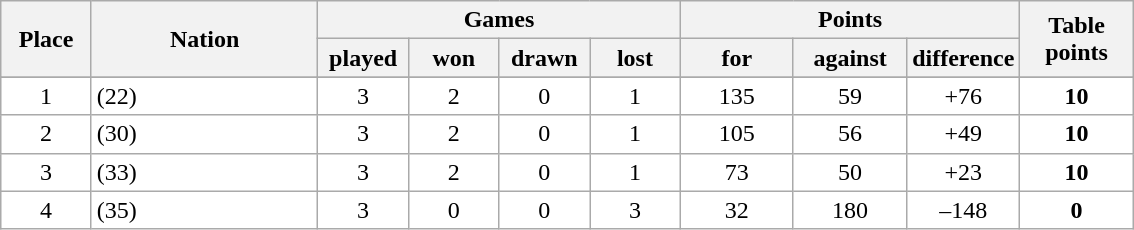<table class="wikitable">
<tr>
<th rowspan=2 width="8%">Place</th>
<th rowspan=2 width="20%">Nation</th>
<th colspan=4 width="32%">Games</th>
<th colspan=3 width="30%">Points</th>
<th rowspan=2 width="10%">Table<br>points</th>
</tr>
<tr>
<th width="8%">played</th>
<th width="8%">won</th>
<th width="8%">drawn</th>
<th width="8%">lost</th>
<th width="10%">for</th>
<th width="10%">against</th>
<th width="10%">difference</th>
</tr>
<tr>
</tr>
<tr bgcolor=#ffffff align=center>
<td>1</td>
<td align=left> (22)</td>
<td>3</td>
<td>2</td>
<td>0</td>
<td>1</td>
<td>135</td>
<td>59</td>
<td>+76</td>
<td><strong>10</strong></td>
</tr>
<tr bgcolor=#ffffff align=center>
<td>2</td>
<td align=left> (30)</td>
<td>3</td>
<td>2</td>
<td>0</td>
<td>1</td>
<td>105</td>
<td>56</td>
<td>+49</td>
<td><strong>10</strong></td>
</tr>
<tr bgcolor=#ffffff align=center>
<td>3</td>
<td align=left> (33)</td>
<td>3</td>
<td>2</td>
<td>0</td>
<td>1</td>
<td>73</td>
<td>50</td>
<td>+23</td>
<td><strong>10</strong></td>
</tr>
<tr bgcolor=#ffffff align=center>
<td>4</td>
<td align=left> (35)</td>
<td>3</td>
<td>0</td>
<td>0</td>
<td>3</td>
<td>32</td>
<td>180</td>
<td>–148</td>
<td><strong>0</strong></td>
</tr>
</table>
